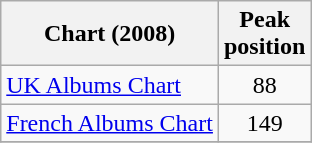<table class="wikitable">
<tr>
<th>Chart (2008)</th>
<th>Peak<br>position</th>
</tr>
<tr>
<td><a href='#'>UK Albums Chart</a></td>
<td align="center">88</td>
</tr>
<tr>
<td><a href='#'>French Albums Chart</a></td>
<td align="center">149</td>
</tr>
<tr>
</tr>
</table>
